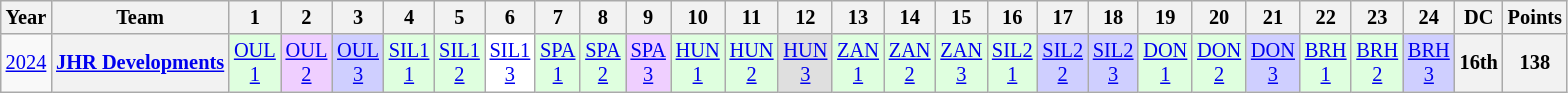<table class="wikitable" style="text-align:center; font-size:85%">
<tr>
<th>Year</th>
<th>Team</th>
<th>1</th>
<th>2</th>
<th>3</th>
<th>4</th>
<th>5</th>
<th>6</th>
<th>7</th>
<th>8</th>
<th>9</th>
<th>10</th>
<th>11</th>
<th>12</th>
<th>13</th>
<th>14</th>
<th>15</th>
<th>16</th>
<th>17</th>
<th>18</th>
<th>19</th>
<th>20</th>
<th>21</th>
<th>22</th>
<th>23</th>
<th>24</th>
<th>DC</th>
<th>Points</th>
</tr>
<tr>
<td><a href='#'>2024</a></td>
<th nowrap><a href='#'>JHR Developments</a></th>
<td style="background:#DFFFDF;"><a href='#'>OUL<br>1</a><br></td>
<td style="background:#EFCFFF;"><a href='#'>OUL<br>2</a><br></td>
<td style="background:#CFCFFF;"><a href='#'>OUL<br>3</a><br></td>
<td style="background:#DFFFDF;"><a href='#'>SIL1<br>1</a><br></td>
<td style="background:#DFFFDF;"><a href='#'>SIL1<br>2</a><br></td>
<td style="background:#FFFFFF;"><a href='#'>SIL1<br>3</a><br></td>
<td style="background:#DFFFDF;"><a href='#'>SPA<br>1</a><br></td>
<td style="background:#DFFFDF;"><a href='#'>SPA<br>2</a><br></td>
<td style="background:#EFCFFF;"><a href='#'>SPA<br>3</a><br></td>
<td style="background:#DFFFDF;"><a href='#'>HUN<br>1</a><br></td>
<td style="background:#DFFFDF;"><a href='#'>HUN<br>2</a><br></td>
<td style="background:#DFDFDF;"><a href='#'>HUN<br>3</a><br></td>
<td style="background:#DFFFDF;"><a href='#'>ZAN<br>1</a><br></td>
<td style="background:#DFFFDF;"><a href='#'>ZAN<br>2</a><br></td>
<td style="background:#DFFFDF;"><a href='#'>ZAN<br>3</a><br></td>
<td style="background:#DFFFDF;"><a href='#'>SIL2<br>1</a><br></td>
<td style="background:#CFCFFF;"><a href='#'>SIL2<br>2</a><br></td>
<td style="background:#CFCFFF;"><a href='#'>SIL2<br>3</a><br></td>
<td style="background:#DFFFDF;"><a href='#'>DON<br>1</a><br></td>
<td style="background:#DFFFDF;"><a href='#'>DON<br>2</a><br></td>
<td style="background:#CFCFFF;"><a href='#'>DON<br>3</a><br></td>
<td style="background:#DFFFDF;"><a href='#'>BRH<br>1</a><br></td>
<td style="background:#DFFFDF;"><a href='#'>BRH<br>2</a><br></td>
<td style="background:#CFCFFF;"><a href='#'>BRH<br>3</a><br></td>
<th style="background:#;">16th</th>
<th style="background:#;">138</th>
</tr>
</table>
